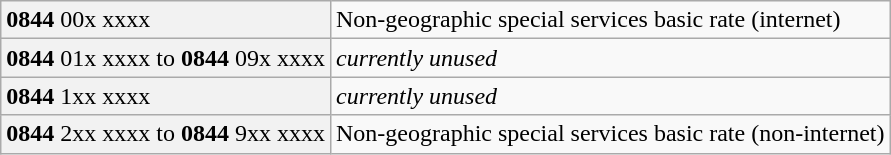<table class="wikitable" style="margin-left: 1.5em;">
<tr>
<th scope="row" style="font-weight: normal; text-align: left;"><strong>0844</strong> 00x xxxx</th>
<td>Non-geographic special services basic rate (internet)</td>
</tr>
<tr>
<th scope="row" style="font-weight: normal;"><strong>0844</strong> 01x xxxx to <strong>0844</strong> 09x xxxx</th>
<td><em>currently unused</em></td>
</tr>
<tr>
<th scope="row" style="font-weight: normal; text-align: left;"><strong>0844</strong> 1xx xxxx</th>
<td><em>currently unused</em></td>
</tr>
<tr>
<th scope="row" style="font-weight: normal;"><strong>0844</strong> 2xx xxxx to <strong>0844</strong> 9xx xxxx</th>
<td>Non-geographic special services basic rate (non-internet)</td>
</tr>
</table>
